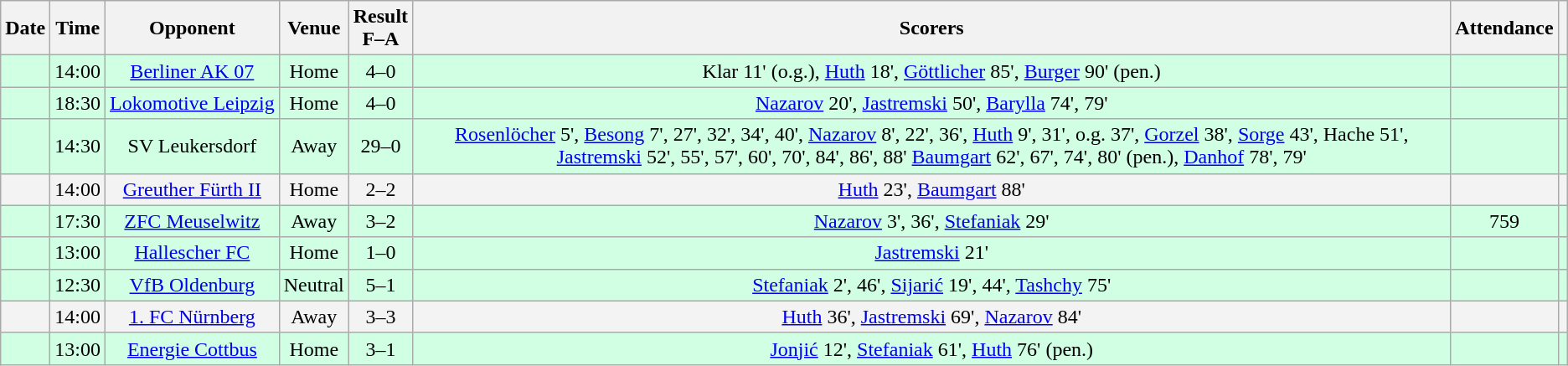<table class="wikitable sortable" style="text-align:center">
<tr>
<th>Date</th>
<th>Time</th>
<th>Opponent</th>
<th>Venue</th>
<th>Result<br>F–A</th>
<th class="unsortable">Scorers</th>
<th>Attendance</th>
<th class="unsortable"></th>
</tr>
<tr bgcolor="#d0ffe3">
<td></td>
<td>14:00</td>
<td><a href='#'>Berliner AK 07</a></td>
<td>Home</td>
<td>4–0</td>
<td>Klar 11' (o.g.), <a href='#'>Huth</a> 18', <a href='#'>Göttlicher</a> 85', <a href='#'>Burger</a> 90' (pen.)</td>
<td></td>
<td></td>
</tr>
<tr bgcolor="#d0ffe3">
<td></td>
<td>18:30</td>
<td><a href='#'>Lokomotive Leipzig</a></td>
<td>Home</td>
<td>4–0</td>
<td><a href='#'>Nazarov</a> 20', <a href='#'>Jastremski</a> 50', <a href='#'>Barylla</a> 74', 79'</td>
<td></td>
<td></td>
</tr>
<tr bgcolor="#d0ffe3">
<td></td>
<td>14:30</td>
<td>SV Leukersdorf</td>
<td>Away</td>
<td>29–0</td>
<td><a href='#'>Rosenlöcher</a> 5', <a href='#'>Besong</a> 7', 27', 32', 34', 40', <a href='#'>Nazarov</a> 8', 22', 36', <a href='#'>Huth</a> 9', 31', o.g. 37', <a href='#'>Gorzel</a> 38', <a href='#'>Sorge</a> 43', Hache 51', <a href='#'>Jastremski</a> 52', 55', 57', 60', 70', 84', 86', 88' <a href='#'>Baumgart</a> 62', 67', 74', 80' (pen.), <a href='#'>Danhof</a> 78', 79'</td>
<td></td>
<td></td>
</tr>
<tr bgcolor="#f3f3f3">
<td></td>
<td>14:00</td>
<td><a href='#'>Greuther Fürth II</a></td>
<td>Home</td>
<td>2–2</td>
<td><a href='#'>Huth</a> 23', <a href='#'>Baumgart</a> 88'</td>
<td></td>
<td></td>
</tr>
<tr bgcolor="#d0ffe3">
<td></td>
<td>17:30</td>
<td><a href='#'>ZFC Meuselwitz</a></td>
<td>Away</td>
<td>3–2</td>
<td><a href='#'>Nazarov</a> 3', 36', <a href='#'>Stefaniak</a> 29'</td>
<td>759</td>
<td></td>
</tr>
<tr bgcolor="#d0ffe3">
<td></td>
<td>13:00</td>
<td><a href='#'>Hallescher FC</a></td>
<td>Home</td>
<td>1–0</td>
<td><a href='#'>Jastremski</a> 21'</td>
<td></td>
<td></td>
</tr>
<tr bgcolor="#d0ffe3">
<td></td>
<td>12:30</td>
<td><a href='#'>VfB Oldenburg</a></td>
<td>Neutral</td>
<td>5–1</td>
<td><a href='#'>Stefaniak</a> 2', 46', <a href='#'>Sijarić</a> 19', 44', <a href='#'>Tashchy</a> 75'</td>
<td></td>
<td></td>
</tr>
<tr bgcolor="#f3f3f3">
<td></td>
<td>14:00</td>
<td><a href='#'>1. FC Nürnberg</a></td>
<td>Away</td>
<td>3–3</td>
<td><a href='#'>Huth</a> 36', <a href='#'>Jastremski</a> 69', <a href='#'>Nazarov</a> 84'</td>
<td></td>
<td></td>
</tr>
<tr bgcolor="#d0ffe3">
<td></td>
<td>13:00</td>
<td><a href='#'>Energie Cottbus</a></td>
<td>Home</td>
<td>3–1</td>
<td><a href='#'>Jonjić</a> 12', <a href='#'>Stefaniak</a> 61', <a href='#'>Huth</a> 76' (pen.)</td>
<td></td>
<td></td>
</tr>
</table>
